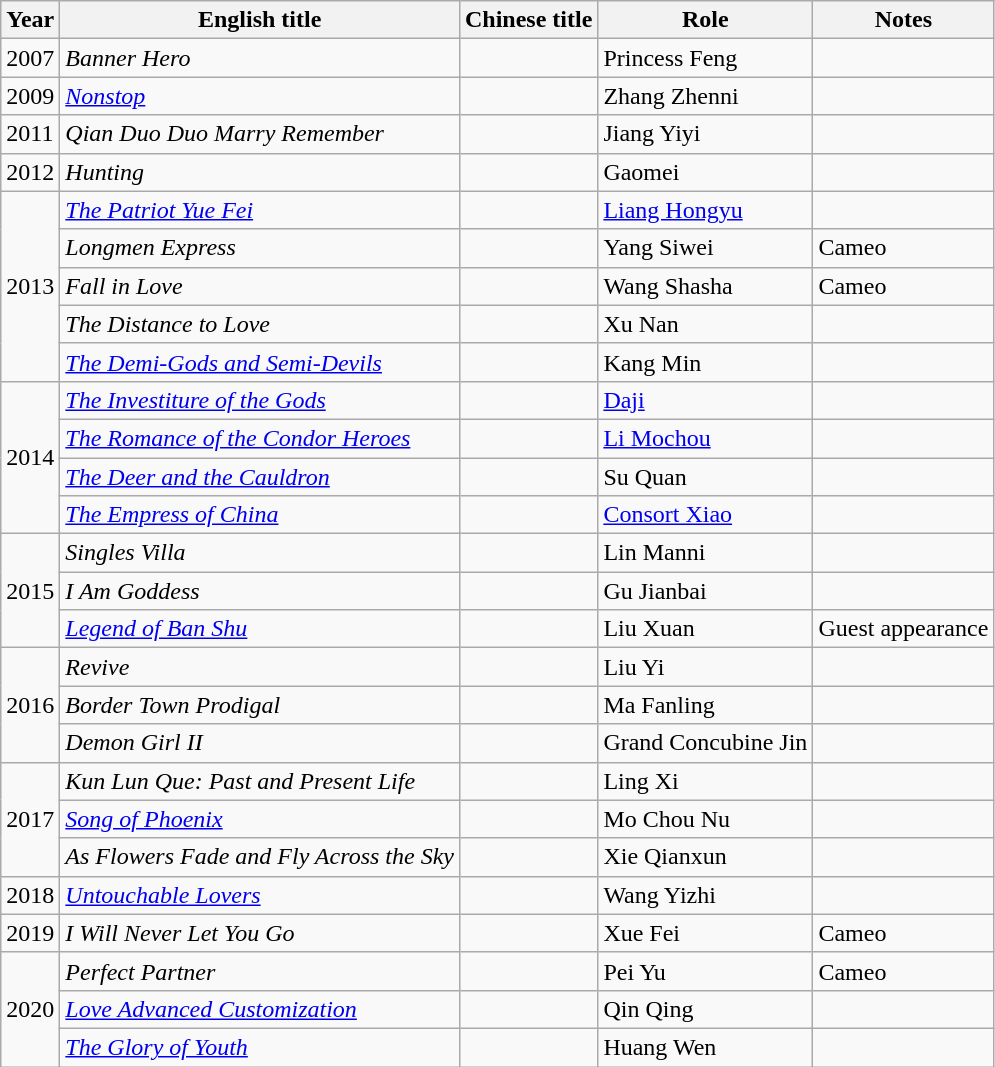<table class="wikitable">
<tr>
<th>Year</th>
<th>English title</th>
<th>Chinese title</th>
<th>Role</th>
<th>Notes</th>
</tr>
<tr>
<td>2007</td>
<td><em>Banner Hero</em></td>
<td></td>
<td>Princess Feng</td>
<td></td>
</tr>
<tr>
<td>2009</td>
<td><em><a href='#'>Nonstop</a></em></td>
<td></td>
<td>Zhang Zhenni</td>
<td></td>
</tr>
<tr>
<td>2011</td>
<td><em>Qian Duo Duo Marry Remember</em></td>
<td></td>
<td>Jiang Yiyi</td>
<td></td>
</tr>
<tr>
<td>2012</td>
<td><em>Hunting</em></td>
<td></td>
<td>Gaomei</td>
<td></td>
</tr>
<tr>
<td rowspan="5">2013</td>
<td><em><a href='#'>The Patriot Yue Fei</a></em></td>
<td></td>
<td><a href='#'>Liang Hongyu</a></td>
<td></td>
</tr>
<tr>
<td><em>Longmen Express</em></td>
<td></td>
<td>Yang Siwei</td>
<td>Cameo</td>
</tr>
<tr>
<td><em>Fall in Love</em></td>
<td></td>
<td>Wang Shasha</td>
<td>Cameo</td>
</tr>
<tr>
<td><em>The Distance to Love</em></td>
<td></td>
<td>Xu Nan</td>
<td></td>
</tr>
<tr>
<td><em><a href='#'>The Demi-Gods and Semi-Devils</a></em></td>
<td></td>
<td>Kang Min</td>
<td></td>
</tr>
<tr>
<td rowspan="4">2014</td>
<td><em><a href='#'>The Investiture of the Gods</a></em></td>
<td></td>
<td><a href='#'>Daji</a></td>
<td></td>
</tr>
<tr>
<td><em><a href='#'>The Romance of the Condor Heroes</a></em></td>
<td></td>
<td><a href='#'>Li Mochou</a></td>
<td></td>
</tr>
<tr>
<td><em><a href='#'>The Deer and the Cauldron</a></em></td>
<td></td>
<td>Su Quan</td>
<td></td>
</tr>
<tr>
<td><em><a href='#'>The Empress of China</a></em></td>
<td></td>
<td><a href='#'>Consort Xiao</a></td>
<td></td>
</tr>
<tr>
<td rowspan=3>2015</td>
<td><em>Singles Villa</em></td>
<td></td>
<td>Lin Manni</td>
<td></td>
</tr>
<tr>
<td><em>I Am Goddess</em></td>
<td></td>
<td>Gu Jianbai</td>
<td></td>
</tr>
<tr>
<td><em><a href='#'>Legend of Ban Shu</a> </em></td>
<td></td>
<td>Liu Xuan</td>
<td>Guest appearance</td>
</tr>
<tr>
<td rowspan=3>2016</td>
<td><em>Revive</em></td>
<td></td>
<td>Liu Yi</td>
<td></td>
</tr>
<tr>
<td><em>Border Town Prodigal</em></td>
<td></td>
<td>Ma Fanling</td>
<td></td>
</tr>
<tr>
<td><em>Demon Girl II</em></td>
<td></td>
<td>Grand Concubine Jin</td>
<td></td>
</tr>
<tr>
<td rowspan=3>2017</td>
<td><em>Kun Lun Que: Past and Present Life</em></td>
<td></td>
<td>Ling Xi</td>
<td></td>
</tr>
<tr>
<td><em><a href='#'>Song of Phoenix</a></em></td>
<td></td>
<td>Mo Chou Nu</td>
<td></td>
</tr>
<tr>
<td><em>As Flowers Fade and Fly Across the Sky </em></td>
<td></td>
<td>Xie Qianxun</td>
<td></td>
</tr>
<tr>
<td>2018</td>
<td><em><a href='#'>Untouchable Lovers</a></em></td>
<td></td>
<td>Wang Yizhi</td>
<td></td>
</tr>
<tr>
<td>2019</td>
<td><em>I Will Never Let You Go</em></td>
<td></td>
<td>Xue Fei</td>
<td>Cameo</td>
</tr>
<tr>
<td rowspan=3>2020</td>
<td><em>Perfect Partner</em></td>
<td></td>
<td>Pei Yu</td>
<td>Cameo</td>
</tr>
<tr>
<td><em><a href='#'>Love Advanced Customization</a></em></td>
<td></td>
<td>Qin Qing</td>
<td></td>
</tr>
<tr>
<td><em><a href='#'>The Glory of Youth</a></em></td>
<td></td>
<td>Huang Wen</td>
<td></td>
</tr>
</table>
